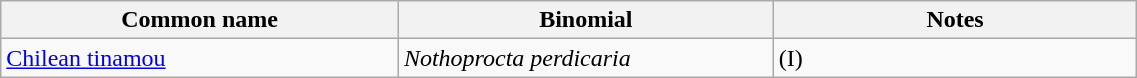<table width=60% class="wikitable">
<tr>
<th width=35%>Common name</th>
<th width=33%>Binomial</th>
<th width=32%>Notes</th>
</tr>
<tr>
<td><a href='#'>Chilean tinamou</a></td>
<td><em>Nothoprocta perdicaria</em></td>
<td>(I)</td>
</tr>
</table>
